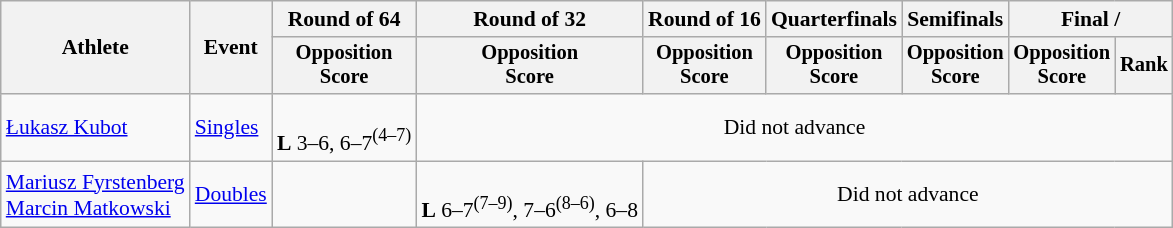<table class=wikitable style="font-size:90%">
<tr>
<th rowspan="2">Athlete</th>
<th rowspan="2">Event</th>
<th>Round of 64</th>
<th>Round of 32</th>
<th>Round of 16</th>
<th>Quarterfinals</th>
<th>Semifinals</th>
<th colspan=2>Final / </th>
</tr>
<tr style="font-size:95%">
<th>Opposition<br>Score</th>
<th>Opposition<br>Score</th>
<th>Opposition<br>Score</th>
<th>Opposition<br>Score</th>
<th>Opposition<br>Score</th>
<th>Opposition<br>Score</th>
<th>Rank</th>
</tr>
<tr align=center>
<td align=left><a href='#'>Łukasz Kubot</a></td>
<td align=left><a href='#'>Singles</a></td>
<td><br><strong>L</strong> 3–6, 6–7<sup>(4–7)</sup></td>
<td colspan=6>Did not advance</td>
</tr>
<tr align=center>
<td align=left><a href='#'>Mariusz Fyrstenberg</a><br><a href='#'>Marcin Matkowski</a></td>
<td align=left><a href='#'>Doubles</a></td>
<td></td>
<td><br><strong>L</strong> 6–7<sup>(7–9)</sup>, 7–6<sup>(8–6)</sup>, 6–8</td>
<td colspan=5>Did not advance</td>
</tr>
</table>
